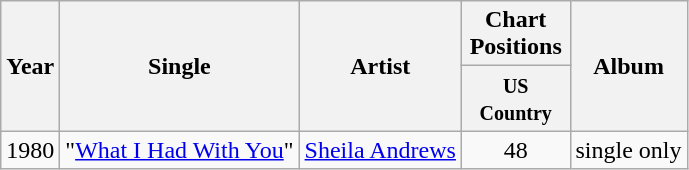<table class="wikitable">
<tr>
<th rowspan="2">Year</th>
<th rowspan="2">Single</th>
<th rowspan="2">Artist</th>
<th colspan="1">Chart Positions</th>
<th rowspan="2">Album</th>
</tr>
<tr>
<th width="65"><small>US Country</small></th>
</tr>
<tr>
<td>1980</td>
<td>"<a href='#'>What I Had With You</a>"</td>
<td><a href='#'>Sheila Andrews</a></td>
<td align="center">48</td>
<td>single only</td>
</tr>
</table>
